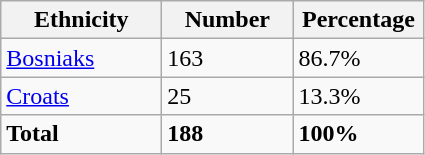<table class="wikitable">
<tr>
<th width="100px">Ethnicity</th>
<th width="80px">Number</th>
<th width="80px">Percentage</th>
</tr>
<tr>
<td><a href='#'>Bosniaks</a></td>
<td>163</td>
<td>86.7%</td>
</tr>
<tr>
<td><a href='#'>Croats</a></td>
<td>25</td>
<td>13.3%</td>
</tr>
<tr>
<td><strong>Total</strong></td>
<td><strong>188</strong></td>
<td><strong>100%</strong></td>
</tr>
</table>
